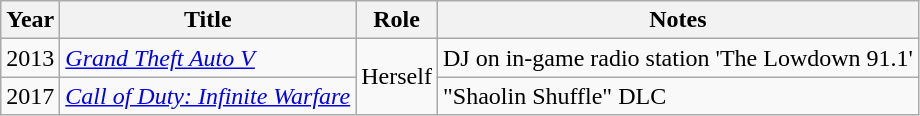<table class="wikitable sortable">
<tr>
<th>Year</th>
<th>Title</th>
<th>Role</th>
<th class="unsortable">Notes</th>
</tr>
<tr>
<td>2013</td>
<td><em><a href='#'>Grand Theft Auto V</a></em></td>
<td rowspan="2">Herself</td>
<td>DJ on in-game radio station 'The Lowdown 91.1'</td>
</tr>
<tr>
<td>2017</td>
<td><em><a href='#'>Call of Duty: Infinite Warfare</a></em></td>
<td>"Shaolin Shuffle" DLC</td>
</tr>
</table>
